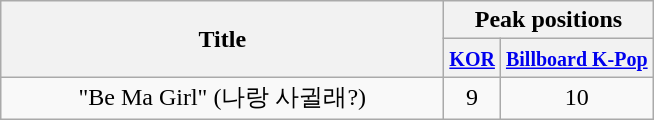<table class="wikitable" style="text-align:center;">
<tr>
<th rowspan="2" style="width:18em;">Title</th>
<th colspan="2">Peak positions</th>
</tr>
<tr>
<th><small><a href='#'>KOR</a></small><br></th>
<th><small><a href='#'>Billboard K-Pop</a></small><br></th>
</tr>
<tr>
<td>"Be Ma Girl" (나랑 사귈래?)</td>
<td>9</td>
<td>10</td>
</tr>
</table>
